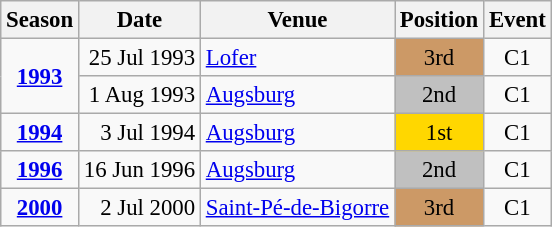<table class="wikitable" style="text-align:center; font-size:95%;">
<tr>
<th>Season</th>
<th>Date</th>
<th>Venue</th>
<th>Position</th>
<th>Event</th>
</tr>
<tr>
<td rowspan=2><strong><a href='#'>1993</a></strong></td>
<td align=right>25 Jul 1993</td>
<td align=left><a href='#'>Lofer</a></td>
<td bgcolor=cc9966>3rd</td>
<td>C1</td>
</tr>
<tr>
<td align=right>1 Aug 1993</td>
<td align=left><a href='#'>Augsburg</a></td>
<td bgcolor=silver>2nd</td>
<td>C1</td>
</tr>
<tr>
<td><strong><a href='#'>1994</a></strong></td>
<td align=right>3 Jul 1994</td>
<td align=left><a href='#'>Augsburg</a></td>
<td bgcolor=gold>1st</td>
<td>C1</td>
</tr>
<tr>
<td><strong><a href='#'>1996</a></strong></td>
<td align=right>16 Jun 1996</td>
<td align=left><a href='#'>Augsburg</a></td>
<td bgcolor=silver>2nd</td>
<td>C1</td>
</tr>
<tr>
<td><strong><a href='#'>2000</a></strong></td>
<td align=right>2 Jul 2000</td>
<td align=left><a href='#'>Saint-Pé-de-Bigorre</a></td>
<td bgcolor=cc9966>3rd</td>
<td>C1</td>
</tr>
</table>
